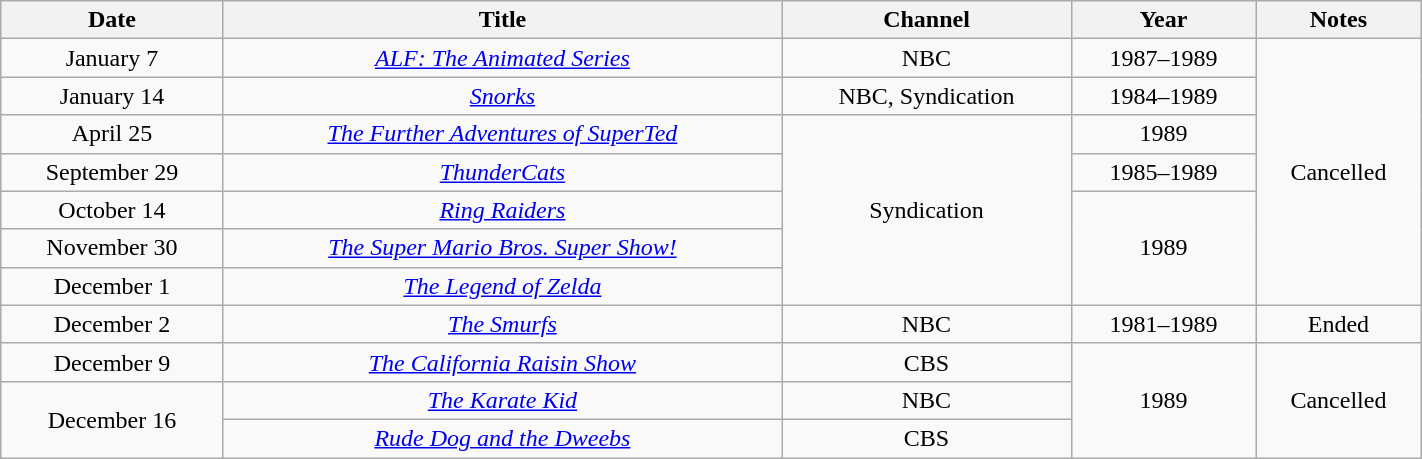<table class="wikitable" style="text-align: center" width="75%">
<tr>
<th scope="col">Date</th>
<th scope="col">Title</th>
<th scope="col">Channel</th>
<th scope="col">Year</th>
<th scope="col">Notes</th>
</tr>
<tr>
<td>January 7</td>
<td><em><a href='#'>ALF: The Animated Series</a></em></td>
<td>NBC</td>
<td>1987–1989</td>
<td rowspan=7>Cancelled</td>
</tr>
<tr>
<td>January 14</td>
<td><em><a href='#'>Snorks</a></em></td>
<td>NBC, Syndication</td>
<td>1984–1989</td>
</tr>
<tr>
<td>April 25</td>
<td><em><a href='#'>The Further Adventures of SuperTed</a></em></td>
<td rowspan=5>Syndication</td>
<td>1989</td>
</tr>
<tr>
<td>September 29</td>
<td><em><a href='#'>ThunderCats</a></em></td>
<td>1985–1989</td>
</tr>
<tr>
<td>October 14</td>
<td><em><a href='#'>Ring Raiders</a></em></td>
<td rowspan=3>1989</td>
</tr>
<tr>
<td>November 30</td>
<td><em><a href='#'>The Super Mario Bros. Super Show!</a></em></td>
</tr>
<tr>
<td>December 1</td>
<td><em><a href='#'>The Legend of Zelda</a></em></td>
</tr>
<tr>
<td>December 2</td>
<td><em><a href='#'>The Smurfs</a></em></td>
<td>NBC</td>
<td>1981–1989</td>
<td>Ended</td>
</tr>
<tr>
<td>December 9</td>
<td><em><a href='#'>The California Raisin Show</a></em></td>
<td>CBS</td>
<td rowspan=3>1989</td>
<td rowspan=3>Cancelled</td>
</tr>
<tr>
<td rowspan=2>December 16</td>
<td><em><a href='#'>The Karate Kid</a></em></td>
<td>NBC</td>
</tr>
<tr>
<td><em><a href='#'>Rude Dog and the Dweebs</a></em></td>
<td>CBS</td>
</tr>
</table>
